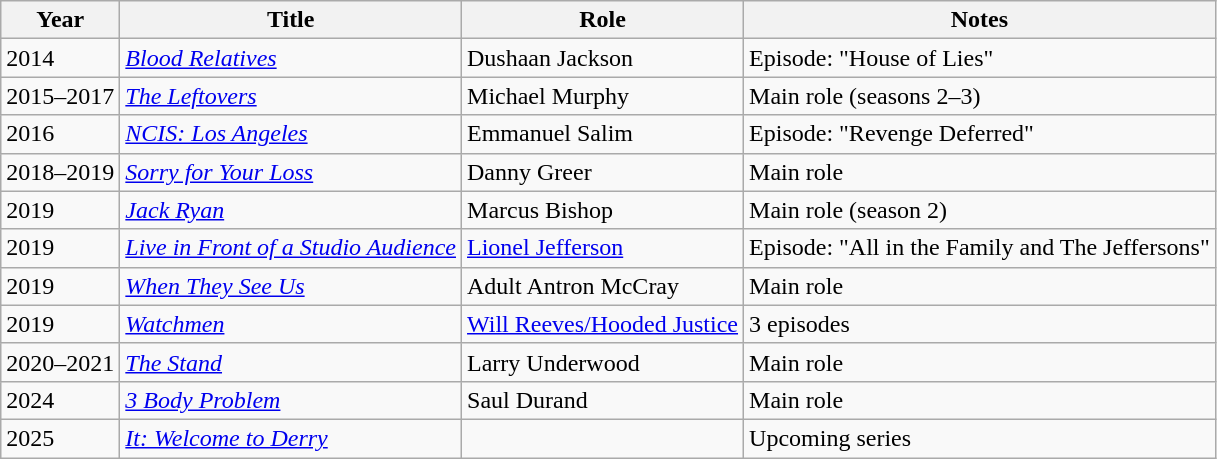<table class="wikitable sortable">
<tr>
<th>Year</th>
<th>Title</th>
<th>Role</th>
<th class="unsortable">Notes</th>
</tr>
<tr>
<td>2014</td>
<td><em><a href='#'>Blood Relatives</a></em></td>
<td>Dushaan Jackson</td>
<td>Episode: "House of Lies"</td>
</tr>
<tr>
<td>2015–2017</td>
<td><em><a href='#'>The Leftovers</a></em></td>
<td>Michael Murphy</td>
<td>Main role (seasons 2–3)</td>
</tr>
<tr>
<td>2016</td>
<td><em><a href='#'>NCIS: Los Angeles</a></em></td>
<td>Emmanuel Salim</td>
<td>Episode: "Revenge Deferred"</td>
</tr>
<tr>
<td>2018–2019</td>
<td><em><a href='#'>Sorry for Your Loss</a></em></td>
<td>Danny Greer</td>
<td>Main role</td>
</tr>
<tr>
<td>2019</td>
<td><em><a href='#'>Jack Ryan</a></em></td>
<td>Marcus Bishop</td>
<td>Main role (season 2)</td>
</tr>
<tr>
<td>2019</td>
<td><em><a href='#'>Live in Front of a Studio Audience</a></em></td>
<td><a href='#'>Lionel Jefferson</a></td>
<td>Episode: "All in the Family and The Jeffersons"</td>
</tr>
<tr>
<td>2019</td>
<td><em><a href='#'>When They See Us</a></em></td>
<td>Adult Antron McCray</td>
<td>Main role</td>
</tr>
<tr>
<td>2019</td>
<td><em><a href='#'>Watchmen</a></em></td>
<td><a href='#'>Will Reeves/Hooded Justice</a></td>
<td>3 episodes</td>
</tr>
<tr>
<td>2020–2021</td>
<td><em><a href='#'>The Stand</a></em></td>
<td>Larry Underwood</td>
<td>Main role</td>
</tr>
<tr>
<td>2024</td>
<td><em><a href='#'>3 Body Problem</a></em></td>
<td>Saul Durand</td>
<td>Main role</td>
</tr>
<tr>
<td>2025</td>
<td><em><a href='#'>It: Welcome to Derry</a></em></td>
<td></td>
<td>Upcoming series</td>
</tr>
</table>
